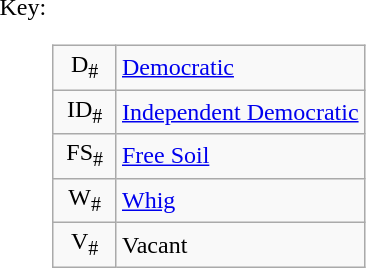<table>
<tr valign=top>
<td>Key:</td>
<td><br><table class=wikitable>
<tr>
<td align=center width=35px >D<sub>#</sub></td>
<td><a href='#'>Democratic</a></td>
</tr>
<tr>
<td align=center width=35px >ID<sub>#</sub></td>
<td><a href='#'>Independent Democratic</a></td>
</tr>
<tr>
<td align=center width=35px >FS<sub>#</sub></td>
<td><a href='#'>Free Soil</a></td>
</tr>
<tr>
<td align=center width=35px >W<sub>#</sub></td>
<td><a href='#'>Whig</a></td>
</tr>
<tr>
<td align=center width=35px >V<sub>#</sub></td>
<td>Vacant</td>
</tr>
</table>
</td>
</tr>
</table>
